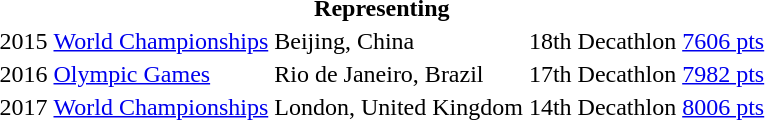<table>
<tr>
<th colspan="6">Representing </th>
</tr>
<tr>
<td>2015</td>
<td><a href='#'>World Championships</a></td>
<td>Beijing, China</td>
<td>18th</td>
<td>Decathlon</td>
<td><a href='#'>7606 pts</a></td>
</tr>
<tr>
<td>2016</td>
<td><a href='#'>Olympic Games</a></td>
<td>Rio de Janeiro, Brazil</td>
<td>17th</td>
<td>Decathlon</td>
<td><a href='#'>7982 pts</a></td>
</tr>
<tr>
<td>2017</td>
<td><a href='#'>World Championships</a></td>
<td>London, United Kingdom</td>
<td>14th</td>
<td>Decathlon</td>
<td><a href='#'>8006 pts</a></td>
</tr>
</table>
